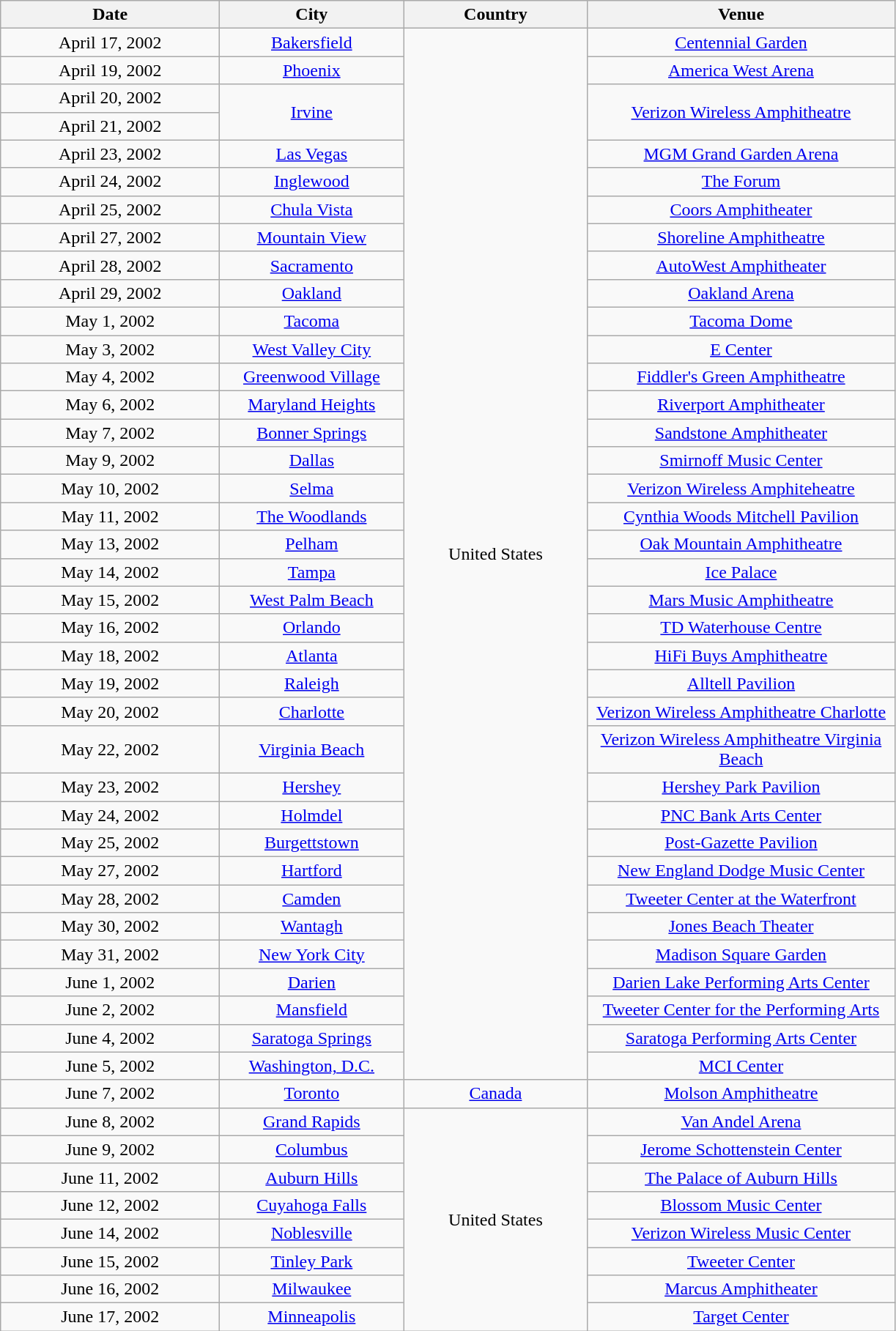<table class="wikitable" style="text-align:center;">
<tr>
<th scope="col" style="width:12em;">Date</th>
<th scope="col" style="width:10em;">City</th>
<th scope="col" style="width:10em;">Country</th>
<th scope="col" style="width:17em;">Venue</th>
</tr>
<tr>
<td>April 17, 2002</td>
<td><a href='#'>Bakersfield</a></td>
<td rowspan="37">United States</td>
<td><a href='#'>Centennial Garden</a></td>
</tr>
<tr>
<td>April 19, 2002</td>
<td><a href='#'>Phoenix</a></td>
<td><a href='#'>America West Arena</a></td>
</tr>
<tr>
<td>April 20, 2002</td>
<td rowspan="2"><a href='#'>Irvine</a></td>
<td rowspan="2"><a href='#'>Verizon Wireless Amphitheatre</a></td>
</tr>
<tr>
<td>April 21, 2002</td>
</tr>
<tr>
<td>April 23, 2002</td>
<td><a href='#'>Las Vegas</a></td>
<td><a href='#'>MGM Grand Garden Arena</a></td>
</tr>
<tr>
<td>April 24, 2002</td>
<td><a href='#'>Inglewood</a></td>
<td><a href='#'>The Forum</a></td>
</tr>
<tr>
<td>April 25, 2002</td>
<td><a href='#'>Chula Vista</a></td>
<td><a href='#'>Coors Amphitheater</a></td>
</tr>
<tr>
<td>April 27, 2002</td>
<td><a href='#'>Mountain View</a></td>
<td><a href='#'>Shoreline Amphitheatre</a></td>
</tr>
<tr>
<td>April 28, 2002</td>
<td><a href='#'>Sacramento</a></td>
<td><a href='#'>AutoWest Amphitheater</a></td>
</tr>
<tr>
<td>April 29, 2002</td>
<td><a href='#'>Oakland</a></td>
<td><a href='#'>Oakland Arena</a></td>
</tr>
<tr>
<td>May 1, 2002</td>
<td><a href='#'>Tacoma</a></td>
<td><a href='#'>Tacoma Dome</a></td>
</tr>
<tr>
<td>May 3, 2002</td>
<td><a href='#'>West Valley City</a></td>
<td><a href='#'>E Center</a></td>
</tr>
<tr>
<td>May 4, 2002</td>
<td><a href='#'>Greenwood Village</a></td>
<td><a href='#'>Fiddler's Green Amphitheatre</a></td>
</tr>
<tr>
<td>May 6, 2002</td>
<td><a href='#'>Maryland Heights</a></td>
<td><a href='#'>Riverport Amphitheater</a></td>
</tr>
<tr>
<td>May 7, 2002</td>
<td><a href='#'>Bonner Springs</a></td>
<td><a href='#'>Sandstone Amphitheater</a></td>
</tr>
<tr>
<td>May 9, 2002</td>
<td><a href='#'>Dallas</a></td>
<td><a href='#'>Smirnoff Music Center</a></td>
</tr>
<tr>
<td>May 10, 2002</td>
<td><a href='#'>Selma</a></td>
<td><a href='#'>Verizon Wireless Amphiteheatre</a></td>
</tr>
<tr>
<td>May 11, 2002</td>
<td><a href='#'>The Woodlands</a></td>
<td><a href='#'>Cynthia Woods Mitchell Pavilion</a></td>
</tr>
<tr>
<td>May 13, 2002</td>
<td><a href='#'>Pelham</a></td>
<td><a href='#'>Oak Mountain Amphitheatre</a></td>
</tr>
<tr>
<td>May 14, 2002</td>
<td><a href='#'>Tampa</a></td>
<td><a href='#'>Ice Palace</a></td>
</tr>
<tr>
<td>May 15, 2002</td>
<td><a href='#'>West Palm Beach</a></td>
<td><a href='#'>Mars Music Amphitheatre</a></td>
</tr>
<tr>
<td>May 16, 2002</td>
<td><a href='#'>Orlando</a></td>
<td><a href='#'>TD Waterhouse Centre</a></td>
</tr>
<tr>
<td>May 18, 2002</td>
<td><a href='#'>Atlanta</a></td>
<td><a href='#'>HiFi Buys Amphitheatre</a></td>
</tr>
<tr>
<td>May 19, 2002</td>
<td><a href='#'>Raleigh</a></td>
<td><a href='#'>Alltell Pavilion</a></td>
</tr>
<tr>
<td>May 20, 2002</td>
<td><a href='#'>Charlotte</a></td>
<td><a href='#'>Verizon Wireless Amphitheatre Charlotte</a></td>
</tr>
<tr>
<td>May 22, 2002</td>
<td><a href='#'>Virginia Beach</a></td>
<td><a href='#'>Verizon Wireless Amphitheatre Virginia Beach</a></td>
</tr>
<tr>
<td>May 23, 2002</td>
<td><a href='#'>Hershey</a></td>
<td><a href='#'>Hershey Park Pavilion</a></td>
</tr>
<tr>
<td>May 24, 2002</td>
<td><a href='#'>Holmdel</a></td>
<td><a href='#'>PNC Bank Arts Center</a></td>
</tr>
<tr>
<td>May 25, 2002</td>
<td><a href='#'>Burgettstown</a></td>
<td><a href='#'>Post-Gazette Pavilion</a></td>
</tr>
<tr>
<td>May 27, 2002</td>
<td><a href='#'>Hartford</a></td>
<td><a href='#'>New England Dodge Music Center</a></td>
</tr>
<tr>
<td>May 28, 2002</td>
<td><a href='#'>Camden</a></td>
<td><a href='#'>Tweeter Center at the Waterfront</a></td>
</tr>
<tr>
<td>May 30, 2002</td>
<td><a href='#'>Wantagh</a></td>
<td><a href='#'>Jones Beach Theater</a></td>
</tr>
<tr>
<td>May 31, 2002</td>
<td><a href='#'>New York City</a></td>
<td><a href='#'>Madison Square Garden</a></td>
</tr>
<tr>
<td>June 1, 2002</td>
<td><a href='#'>Darien</a></td>
<td><a href='#'>Darien Lake Performing Arts Center</a></td>
</tr>
<tr>
<td>June 2, 2002</td>
<td><a href='#'>Mansfield</a></td>
<td><a href='#'>Tweeter Center for the Performing Arts</a></td>
</tr>
<tr>
<td>June 4, 2002</td>
<td><a href='#'>Saratoga Springs</a></td>
<td><a href='#'>Saratoga Performing Arts Center</a></td>
</tr>
<tr>
<td>June 5, 2002</td>
<td><a href='#'>Washington, D.C.</a></td>
<td><a href='#'>MCI Center</a></td>
</tr>
<tr>
<td>June 7, 2002</td>
<td><a href='#'>Toronto</a></td>
<td><a href='#'>Canada</a></td>
<td><a href='#'>Molson Amphitheatre</a></td>
</tr>
<tr>
<td>June 8, 2002</td>
<td><a href='#'>Grand Rapids</a></td>
<td rowspan="8">United States</td>
<td><a href='#'>Van Andel Arena</a></td>
</tr>
<tr>
<td>June 9, 2002</td>
<td><a href='#'>Columbus</a></td>
<td><a href='#'>Jerome Schottenstein Center</a></td>
</tr>
<tr>
<td>June 11, 2002</td>
<td><a href='#'>Auburn Hills</a></td>
<td><a href='#'>The Palace of Auburn Hills</a></td>
</tr>
<tr>
<td>June 12, 2002</td>
<td><a href='#'>Cuyahoga Falls</a></td>
<td><a href='#'>Blossom Music Center</a></td>
</tr>
<tr>
<td>June 14, 2002</td>
<td><a href='#'>Noblesville</a></td>
<td><a href='#'>Verizon Wireless Music Center</a></td>
</tr>
<tr>
<td>June 15, 2002</td>
<td><a href='#'>Tinley Park</a></td>
<td><a href='#'>Tweeter Center</a></td>
</tr>
<tr>
<td>June 16, 2002</td>
<td><a href='#'>Milwaukee</a></td>
<td><a href='#'>Marcus Amphitheater</a></td>
</tr>
<tr>
<td>June 17, 2002</td>
<td><a href='#'>Minneapolis</a></td>
<td><a href='#'>Target Center</a></td>
</tr>
</table>
